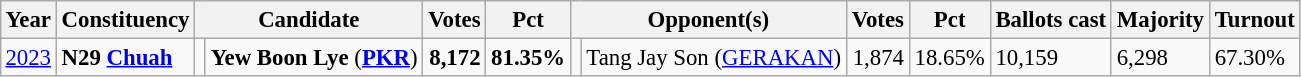<table class="wikitable" style="margin:0.5em ; font-size:95%">
<tr>
<th>Year</th>
<th>Constituency</th>
<th colspan=2>Candidate</th>
<th>Votes</th>
<th>Pct</th>
<th colspan=2>Opponent(s)</th>
<th>Votes</th>
<th>Pct</th>
<th>Ballots cast</th>
<th>Majority</th>
<th>Turnout</th>
</tr>
<tr>
<td><a href='#'>2023</a></td>
<td><strong>N29 <a href='#'>Chuah</a></strong></td>
<td></td>
<td><strong>Yew Boon Lye</strong> (<a href='#'><strong>PKR</strong></a>)</td>
<td align=right><strong>8,172</strong></td>
<td><strong>81.35%</strong></td>
<td bgcolor=></td>
<td>Tang Jay Son (<a href='#'>GERAKAN</a>)</td>
<td align=right>1,874</td>
<td>18.65%</td>
<td>10,159</td>
<td>6,298</td>
<td>67.30%</td>
</tr>
</table>
